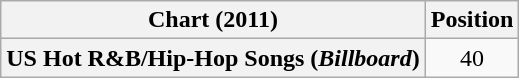<table class="wikitable plainrowheaders" style="text-align:center;">
<tr>
<th scope="col">Chart (2011)</th>
<th scope="col">Position</th>
</tr>
<tr>
<th scope="row">US Hot R&B/Hip-Hop Songs (<em>Billboard</em>)</th>
<td>40</td>
</tr>
</table>
